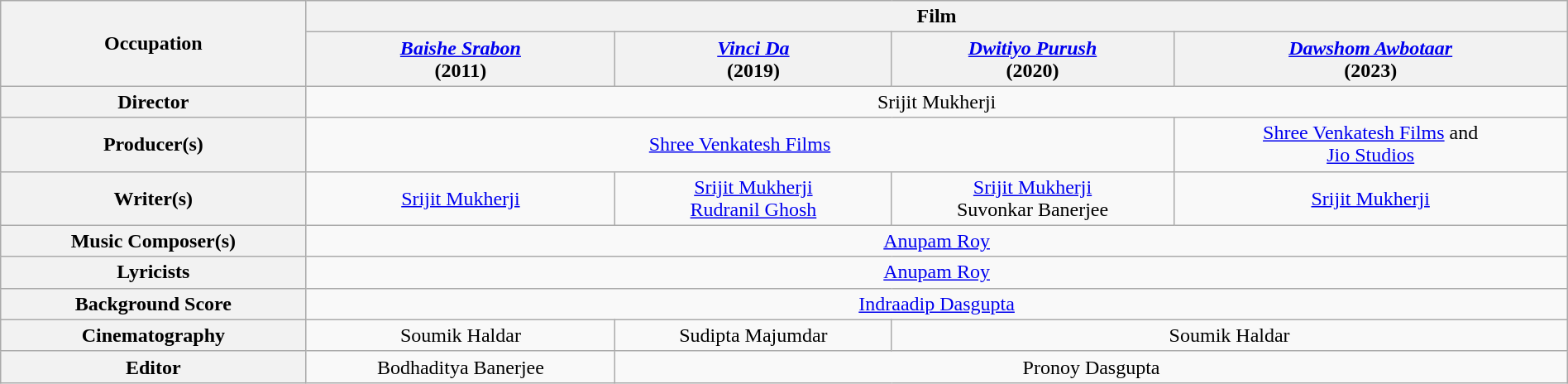<table class="wikitable" style="text-align:center;" width="100%">
<tr>
<th rowspan="2">Occupation</th>
<th colspan="4">Film</th>
</tr>
<tr>
<th   "width:10%;"><em><a href='#'>Baishe Srabon</a></em> <br>(2011)</th>
<th   "width:10%;"><em><a href='#'>Vinci Da</a></em> <br>(2019)</th>
<th   "width:10%;"><em><a href='#'>Dwitiyo Purush</a></em><br>(2020)</th>
<th   "width:10%;"><em><a href='#'>Dawshom Awbotaar</a></em><br>(2023)</th>
</tr>
<tr>
<th>Director</th>
<td colspan=4>Srijit Mukherji</td>
</tr>
<tr>
<th>Producer(s)</th>
<td colspan="3"><a href='#'>Shree Venkatesh Films</a></td>
<td><a href='#'>Shree Venkatesh Films</a> and <br> <a href='#'>Jio Studios</a></td>
</tr>
<tr>
<th>Writer(s)</th>
<td><a href='#'>Srijit Mukherji</a></td>
<td><a href='#'>Srijit Mukherji</a> <br> <a href='#'>Rudranil Ghosh</a></td>
<td><a href='#'>Srijit Mukherji</a> <br> Suvonkar Banerjee</td>
<td><a href='#'>Srijit Mukherji</a></td>
</tr>
<tr>
<th>Music Composer(s)</th>
<td colspan="4"><a href='#'>Anupam Roy</a></td>
</tr>
<tr>
<th>Lyricists</th>
<td colspan="4"><a href='#'>Anupam Roy</a></td>
</tr>
<tr>
<th>Background Score</th>
<td colspan="4"><a href='#'>Indraadip Dasgupta</a></td>
</tr>
<tr>
<th>Cinematography</th>
<td>Soumik Haldar</td>
<td>Sudipta Majumdar</td>
<td colspan="2">Soumik Haldar</td>
</tr>
<tr>
<th>Editor</th>
<td>Bodhaditya Banerjee</td>
<td colspan="3">Pronoy Dasgupta</td>
</tr>
</table>
